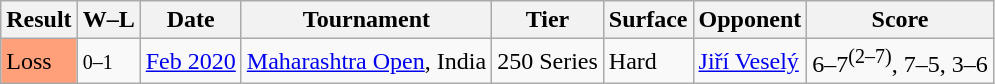<table class="sortable wikitable">
<tr>
<th>Result</th>
<th class="unsortable">W–L</th>
<th>Date</th>
<th>Tournament</th>
<th>Tier</th>
<th>Surface</th>
<th>Opponent</th>
<th class="unsortable">Score</th>
</tr>
<tr>
<td bgcolor=FFA07A>Loss</td>
<td><small>0–1</small></td>
<td><a href='#'>Feb 2020</a></td>
<td><a href='#'>Maharashtra Open</a>, India</td>
<td>250 Series</td>
<td>Hard</td>
<td> <a href='#'>Jiří Veselý</a></td>
<td>6–7<sup>(2–7)</sup>, 7–5, 3–6</td>
</tr>
</table>
